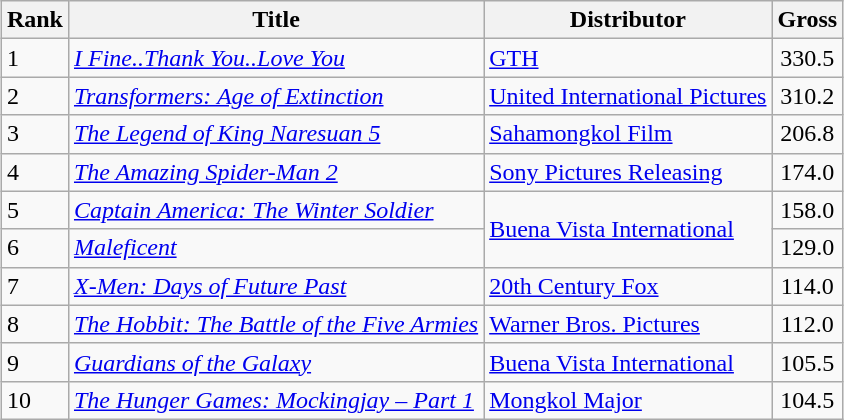<table class="wikitable sortable" style="margin:auto; margin:auto;">
<tr>
<th>Rank</th>
<th>Title</th>
<th>Distributor</th>
<th>Gross<br></th>
</tr>
<tr>
<td>1</td>
<td><em><a href='#'>I Fine..Thank You..Love You</a></em></td>
<td><a href='#'>GTH</a></td>
<td style="text-align:center;">330.5</td>
</tr>
<tr>
<td>2</td>
<td><em><a href='#'>Transformers: Age of Extinction</a></em></td>
<td><a href='#'>United International Pictures</a></td>
<td style="text-align:center;">310.2</td>
</tr>
<tr>
<td>3</td>
<td><em><a href='#'>The Legend of King Naresuan 5</a></em></td>
<td><a href='#'>Sahamongkol Film</a></td>
<td style="text-align:center;">206.8</td>
</tr>
<tr>
<td>4</td>
<td><em><a href='#'>The Amazing Spider-Man 2</a></em></td>
<td><a href='#'>Sony Pictures Releasing</a></td>
<td style="text-align:center;">174.0</td>
</tr>
<tr>
<td>5</td>
<td><em><a href='#'>Captain America: The Winter Soldier</a></em></td>
<td rowspan=2><a href='#'>Buena Vista International</a></td>
<td style="text-align:center;">158.0</td>
</tr>
<tr>
<td>6</td>
<td><em><a href='#'>Maleficent</a></em></td>
<td style="text-align:center;">129.0</td>
</tr>
<tr>
<td>7</td>
<td><em><a href='#'>X-Men: Days of Future Past</a></em></td>
<td><a href='#'>20th Century Fox</a></td>
<td style="text-align:center;">114.0</td>
</tr>
<tr>
<td>8</td>
<td><em><a href='#'>The Hobbit: The Battle of the Five Armies</a></em></td>
<td><a href='#'>Warner Bros. Pictures</a></td>
<td style="text-align:center;">112.0</td>
</tr>
<tr>
<td>9</td>
<td><em><a href='#'>Guardians of the Galaxy</a></em></td>
<td><a href='#'>Buena Vista International</a></td>
<td style="text-align:center;">105.5</td>
</tr>
<tr>
<td>10</td>
<td><em><a href='#'>The Hunger Games: Mockingjay – Part 1</a></em></td>
<td><a href='#'>Mongkol Major</a></td>
<td style="text-align:center;">104.5</td>
</tr>
</table>
